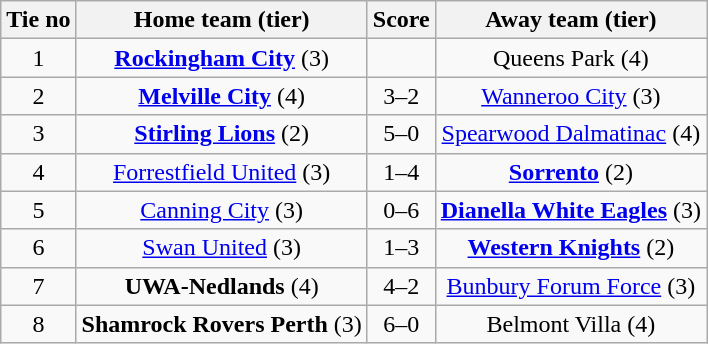<table class="wikitable" style="text-align:center">
<tr>
<th>Tie no</th>
<th>Home team (tier)</th>
<th>Score</th>
<th>Away team (tier)</th>
</tr>
<tr>
<td>1</td>
<td><strong><a href='#'>Rockingham City</a></strong> (3)</td>
<td></td>
<td>Queens Park (4)</td>
</tr>
<tr>
<td>2</td>
<td><strong><a href='#'>Melville City</a></strong> (4)</td>
<td>3–2</td>
<td><a href='#'>Wanneroo City</a> (3)</td>
</tr>
<tr>
<td>3</td>
<td><strong><a href='#'>Stirling Lions</a></strong> (2)</td>
<td>5–0</td>
<td><a href='#'>Spearwood Dalmatinac</a> (4)</td>
</tr>
<tr>
<td>4</td>
<td><a href='#'>Forrestfield United</a> (3)</td>
<td>1–4</td>
<td><strong><a href='#'>Sorrento</a></strong> (2)</td>
</tr>
<tr>
<td>5</td>
<td><a href='#'>Canning City</a> (3)</td>
<td>0–6</td>
<td><strong><a href='#'>Dianella White Eagles</a></strong> (3)</td>
</tr>
<tr>
<td>6</td>
<td><a href='#'>Swan United</a> (3)</td>
<td>1–3</td>
<td><strong><a href='#'>Western Knights</a></strong> (2)</td>
</tr>
<tr>
<td>7</td>
<td><strong>UWA-Nedlands</strong> (4)</td>
<td>4–2</td>
<td><a href='#'>Bunbury Forum Force</a> (3)</td>
</tr>
<tr>
<td>8</td>
<td><strong>Shamrock Rovers Perth</strong> (3)</td>
<td>6–0</td>
<td>Belmont Villa (4)</td>
</tr>
</table>
